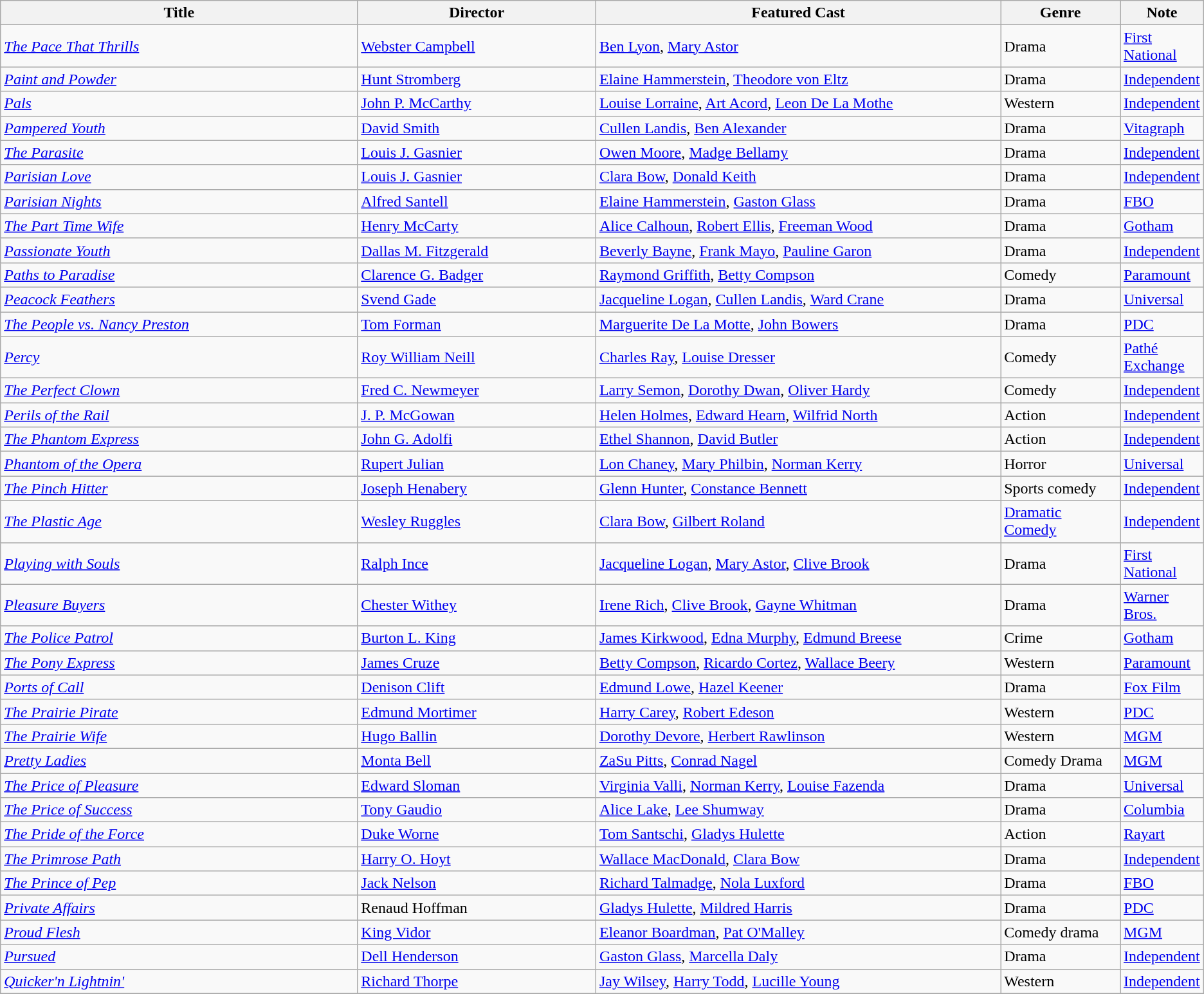<table class="wikitable">
<tr>
<th style="width:30%;">Title</th>
<th style="width:20%;">Director</th>
<th style="width:34%;">Featured Cast</th>
<th style="width:10%;">Genre</th>
<th style="width:10%;">Note</th>
</tr>
<tr>
<td><em><a href='#'>The Pace That Thrills</a></em></td>
<td><a href='#'>Webster Campbell</a></td>
<td><a href='#'>Ben Lyon</a>, <a href='#'>Mary Astor</a></td>
<td>Drama</td>
<td><a href='#'>First National</a></td>
</tr>
<tr>
<td><em><a href='#'>Paint and Powder</a></em></td>
<td><a href='#'>Hunt Stromberg</a></td>
<td><a href='#'>Elaine Hammerstein</a>, <a href='#'>Theodore von Eltz</a></td>
<td>Drama</td>
<td><a href='#'>Independent</a></td>
</tr>
<tr>
<td><em><a href='#'>Pals</a></em></td>
<td><a href='#'>John P. McCarthy</a></td>
<td><a href='#'>Louise Lorraine</a>, <a href='#'>Art Acord</a>, <a href='#'>Leon De La Mothe</a></td>
<td>Western</td>
<td><a href='#'>Independent</a></td>
</tr>
<tr>
<td><em><a href='#'>Pampered Youth</a></em></td>
<td><a href='#'>David Smith</a></td>
<td><a href='#'>Cullen Landis</a>, <a href='#'>Ben Alexander</a></td>
<td>Drama</td>
<td><a href='#'>Vitagraph</a></td>
</tr>
<tr>
<td><em><a href='#'>The Parasite</a></em></td>
<td><a href='#'>Louis J. Gasnier</a></td>
<td><a href='#'>Owen Moore</a>, <a href='#'>Madge Bellamy</a></td>
<td>Drama</td>
<td><a href='#'>Independent</a></td>
</tr>
<tr>
<td><em><a href='#'>Parisian Love</a></em></td>
<td><a href='#'>Louis J. Gasnier</a></td>
<td><a href='#'>Clara Bow</a>, <a href='#'>Donald Keith</a></td>
<td>Drama</td>
<td><a href='#'>Independent</a></td>
</tr>
<tr>
<td><em><a href='#'>Parisian Nights</a></em></td>
<td><a href='#'>Alfred Santell</a></td>
<td><a href='#'>Elaine Hammerstein</a>, <a href='#'>Gaston Glass</a></td>
<td>Drama</td>
<td><a href='#'>FBO</a></td>
</tr>
<tr>
<td><em><a href='#'>The Part Time Wife</a></em></td>
<td><a href='#'>Henry McCarty</a></td>
<td><a href='#'>Alice Calhoun</a>, <a href='#'>Robert Ellis</a>, <a href='#'>Freeman Wood</a></td>
<td>Drama</td>
<td><a href='#'>Gotham</a></td>
</tr>
<tr>
<td><em><a href='#'>Passionate Youth</a></em></td>
<td><a href='#'>Dallas M. Fitzgerald</a></td>
<td><a href='#'>Beverly Bayne</a>, <a href='#'>Frank Mayo</a>, <a href='#'>Pauline Garon</a></td>
<td>Drama</td>
<td><a href='#'>Independent</a></td>
</tr>
<tr>
<td><em><a href='#'>Paths to Paradise</a></em></td>
<td><a href='#'>Clarence G. Badger</a></td>
<td><a href='#'>Raymond Griffith</a>, <a href='#'>Betty Compson</a></td>
<td>Comedy</td>
<td><a href='#'>Paramount</a></td>
</tr>
<tr>
<td><em><a href='#'>Peacock Feathers</a></em></td>
<td><a href='#'>Svend Gade</a></td>
<td><a href='#'>Jacqueline Logan</a>, <a href='#'>Cullen Landis</a>, <a href='#'>Ward Crane</a></td>
<td>Drama</td>
<td><a href='#'>Universal</a></td>
</tr>
<tr>
<td><em><a href='#'>The People vs. Nancy Preston</a></em></td>
<td><a href='#'>Tom Forman</a></td>
<td><a href='#'>Marguerite De La Motte</a>, <a href='#'>John Bowers</a></td>
<td>Drama</td>
<td><a href='#'>PDC</a></td>
</tr>
<tr>
<td><em><a href='#'>Percy</a></em></td>
<td><a href='#'>Roy William Neill</a></td>
<td><a href='#'>Charles Ray</a>, <a href='#'>Louise Dresser</a></td>
<td>Comedy</td>
<td><a href='#'>Pathé Exchange</a></td>
</tr>
<tr>
<td><em><a href='#'>The Perfect Clown</a></em></td>
<td><a href='#'>Fred C. Newmeyer</a></td>
<td><a href='#'>Larry Semon</a>, <a href='#'>Dorothy Dwan</a>, <a href='#'>Oliver Hardy</a></td>
<td>Comedy</td>
<td><a href='#'>Independent</a></td>
</tr>
<tr>
<td><em><a href='#'>Perils of the Rail</a></em></td>
<td><a href='#'>J. P. McGowan</a></td>
<td><a href='#'>Helen Holmes</a>, <a href='#'>Edward Hearn</a>, <a href='#'>Wilfrid North</a></td>
<td>Action</td>
<td><a href='#'>Independent</a></td>
</tr>
<tr>
<td><em><a href='#'>The Phantom Express</a></em></td>
<td><a href='#'>John G. Adolfi</a></td>
<td><a href='#'>Ethel Shannon</a>, <a href='#'>David Butler</a></td>
<td>Action</td>
<td><a href='#'>Independent</a></td>
</tr>
<tr>
<td><em><a href='#'>Phantom of the Opera</a></em></td>
<td><a href='#'>Rupert Julian</a></td>
<td><a href='#'>Lon Chaney</a>, <a href='#'>Mary Philbin</a>, <a href='#'>Norman Kerry</a></td>
<td>Horror</td>
<td><a href='#'>Universal</a></td>
</tr>
<tr>
<td><em><a href='#'>The Pinch Hitter</a></em></td>
<td><a href='#'>Joseph Henabery</a></td>
<td><a href='#'>Glenn Hunter</a>, <a href='#'>Constance Bennett</a></td>
<td>Sports comedy</td>
<td><a href='#'>Independent</a></td>
</tr>
<tr>
<td><em><a href='#'>The Plastic Age</a></em></td>
<td><a href='#'>Wesley Ruggles</a></td>
<td><a href='#'>Clara Bow</a>, <a href='#'>Gilbert Roland</a></td>
<td><a href='#'>Dramatic Comedy</a></td>
<td><a href='#'>Independent</a></td>
</tr>
<tr>
<td><em><a href='#'>Playing with Souls</a></em></td>
<td><a href='#'>Ralph Ince</a></td>
<td><a href='#'>Jacqueline Logan</a>, <a href='#'>Mary Astor</a>, <a href='#'>Clive Brook</a></td>
<td>Drama</td>
<td><a href='#'>First National</a></td>
</tr>
<tr>
<td><em><a href='#'>Pleasure Buyers</a></em></td>
<td><a href='#'>Chester Withey</a></td>
<td><a href='#'>Irene Rich</a>, <a href='#'>Clive Brook</a>, <a href='#'>Gayne Whitman</a></td>
<td>Drama</td>
<td><a href='#'>Warner Bros.</a></td>
</tr>
<tr>
<td><em><a href='#'>The Police Patrol</a></em></td>
<td><a href='#'>Burton L. King</a></td>
<td><a href='#'>James Kirkwood</a>, <a href='#'>Edna Murphy</a>, <a href='#'>Edmund Breese</a></td>
<td>Crime</td>
<td><a href='#'>Gotham</a></td>
</tr>
<tr>
<td><em><a href='#'>The Pony Express</a></em></td>
<td><a href='#'>James Cruze</a></td>
<td><a href='#'>Betty Compson</a>, <a href='#'>Ricardo Cortez</a>, <a href='#'>Wallace Beery</a></td>
<td>Western</td>
<td><a href='#'>Paramount</a></td>
</tr>
<tr>
<td><em><a href='#'>Ports of Call</a></em></td>
<td><a href='#'>Denison Clift</a></td>
<td><a href='#'>Edmund Lowe</a>, <a href='#'>Hazel Keener</a></td>
<td>Drama</td>
<td><a href='#'>Fox Film</a></td>
</tr>
<tr>
<td><em><a href='#'>The Prairie Pirate</a></em></td>
<td><a href='#'>Edmund Mortimer</a></td>
<td><a href='#'>Harry Carey</a>, <a href='#'>Robert Edeson</a></td>
<td>Western</td>
<td><a href='#'>PDC</a></td>
</tr>
<tr>
<td><em><a href='#'>The Prairie Wife</a></em></td>
<td><a href='#'>Hugo Ballin</a></td>
<td><a href='#'>Dorothy Devore</a>, <a href='#'>Herbert Rawlinson</a></td>
<td>Western</td>
<td><a href='#'>MGM</a></td>
</tr>
<tr>
<td><em><a href='#'>Pretty Ladies</a></em></td>
<td><a href='#'>Monta Bell</a></td>
<td><a href='#'>ZaSu Pitts</a>, <a href='#'>Conrad Nagel</a></td>
<td>Comedy Drama</td>
<td><a href='#'>MGM</a></td>
</tr>
<tr>
<td><em><a href='#'>The Price of Pleasure</a></em></td>
<td><a href='#'>Edward Sloman</a></td>
<td><a href='#'>Virginia Valli</a>, <a href='#'>Norman Kerry</a>, <a href='#'>Louise Fazenda</a></td>
<td>Drama</td>
<td><a href='#'>Universal</a></td>
</tr>
<tr>
<td><em><a href='#'>The Price of Success</a></em></td>
<td><a href='#'>Tony Gaudio</a></td>
<td><a href='#'>Alice Lake</a>, <a href='#'>Lee Shumway</a></td>
<td>Drama</td>
<td><a href='#'>Columbia</a></td>
</tr>
<tr>
<td><em><a href='#'>The Pride of the Force</a></em></td>
<td><a href='#'>Duke Worne</a></td>
<td><a href='#'>Tom Santschi</a>, <a href='#'>Gladys Hulette</a></td>
<td>Action</td>
<td><a href='#'>Rayart</a></td>
</tr>
<tr>
<td><em><a href='#'>The Primrose Path</a></em></td>
<td><a href='#'>Harry O. Hoyt</a></td>
<td><a href='#'>Wallace MacDonald</a>, <a href='#'>Clara Bow</a></td>
<td>Drama</td>
<td><a href='#'>Independent</a></td>
</tr>
<tr>
<td><em><a href='#'>The Prince of Pep</a></em></td>
<td><a href='#'>Jack Nelson</a></td>
<td><a href='#'>Richard Talmadge</a>, <a href='#'>Nola Luxford</a></td>
<td>Drama</td>
<td><a href='#'>FBO</a></td>
</tr>
<tr>
<td><em><a href='#'>Private Affairs</a></em></td>
<td>Renaud Hoffman</td>
<td><a href='#'>Gladys Hulette</a>, <a href='#'>Mildred Harris</a></td>
<td>Drama</td>
<td><a href='#'>PDC</a></td>
</tr>
<tr>
<td><em><a href='#'>Proud Flesh</a></em></td>
<td><a href='#'>King Vidor</a></td>
<td><a href='#'>Eleanor Boardman</a>, <a href='#'>Pat O'Malley</a></td>
<td>Comedy drama</td>
<td><a href='#'>MGM</a></td>
</tr>
<tr>
<td><em><a href='#'>Pursued</a></em></td>
<td><a href='#'>Dell Henderson</a></td>
<td><a href='#'>Gaston Glass</a>, <a href='#'>Marcella Daly</a></td>
<td>Drama</td>
<td><a href='#'>Independent</a></td>
</tr>
<tr>
<td><em><a href='#'>Quicker'n Lightnin'</a></em></td>
<td><a href='#'>Richard Thorpe</a></td>
<td><a href='#'>Jay Wilsey</a>, <a href='#'>Harry Todd</a>, <a href='#'>Lucille Young</a></td>
<td>Western</td>
<td><a href='#'>Independent</a></td>
</tr>
<tr>
</tr>
</table>
